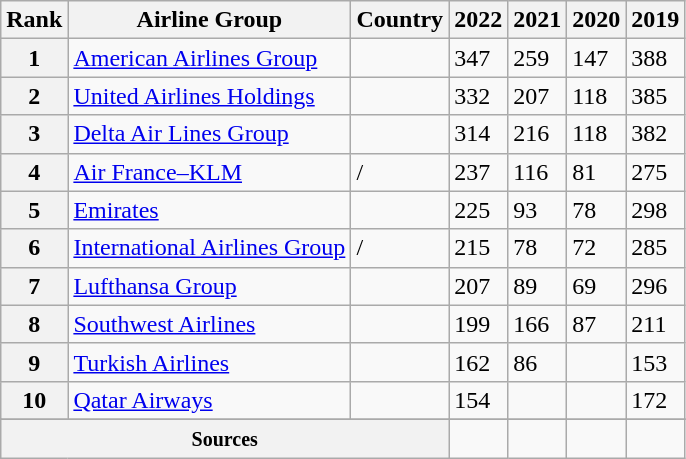<table class="wikitable sortable" text-align>
<tr>
<th class="unsortable">Rank</th>
<th>Airline Group</th>
<th>Country</th>
<th>2022</th>
<th>2021</th>
<th>2020</th>
<th>2019</th>
</tr>
<tr>
<th>1</th>
<td><a href='#'>American Airlines Group</a></td>
<td></td>
<td>347</td>
<td>259</td>
<td>147</td>
<td>388</td>
</tr>
<tr>
<th>2</th>
<td><a href='#'>United Airlines Holdings</a></td>
<td></td>
<td>332</td>
<td>207</td>
<td>118</td>
<td>385</td>
</tr>
<tr>
<th>3</th>
<td><a href='#'>Delta Air Lines Group</a></td>
<td></td>
<td>314</td>
<td>216</td>
<td>118</td>
<td>382</td>
</tr>
<tr>
<th>4</th>
<td><a href='#'>Air France–KLM</a></td>
<td>/</td>
<td>237</td>
<td>116</td>
<td>81</td>
<td>275</td>
</tr>
<tr>
<th>5</th>
<td><a href='#'>Emirates</a></td>
<td></td>
<td>225</td>
<td>93<br></td>
<td>78</td>
<td>298</td>
</tr>
<tr>
<th>6</th>
<td><a href='#'>International Airlines Group</a></td>
<td>/</td>
<td>215</td>
<td>78<br></td>
<td>72</td>
<td>285</td>
</tr>
<tr>
<th>7</th>
<td><a href='#'>Lufthansa Group</a></td>
<td></td>
<td>207</td>
<td>89<br></td>
<td>69</td>
<td>296</td>
</tr>
<tr>
<th>8</th>
<td><a href='#'>Southwest Airlines</a></td>
<td></td>
<td>199</td>
<td>166</td>
<td>87</td>
<td>211<br></td>
</tr>
<tr>
<th>9</th>
<td><a href='#'>Turkish Airlines</a></td>
<td></td>
<td>162</td>
<td>86<br></td>
<td></td>
<td>153<br></td>
</tr>
<tr>
<th>10</th>
<td><a href='#'>Qatar Airways</a></td>
<td></td>
<td>154</td>
<td></td>
<td></td>
<td>172<br></td>
</tr>
<tr>
</tr>
<tr>
<th colspan="3"><small>Sources</small></th>
<td></td>
<td></td>
<td></td>
<td></td>
</tr>
</table>
